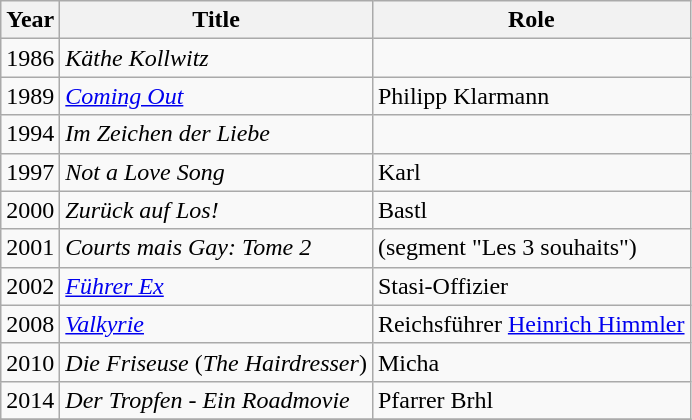<table class="wikitable sortable">
<tr>
<th>Year</th>
<th>Title</th>
<th>Role</th>
</tr>
<tr>
<td>1986</td>
<td><em>Käthe Kollwitz</em></td>
<td></td>
</tr>
<tr>
<td>1989</td>
<td><em><a href='#'>Coming Out</a></em></td>
<td>Philipp Klarmann</td>
</tr>
<tr>
<td>1994</td>
<td><em>Im Zeichen der Liebe</em></td>
<td></td>
</tr>
<tr>
<td>1997</td>
<td><em>Not a Love Song</em></td>
<td>Karl</td>
</tr>
<tr>
<td>2000</td>
<td><em>Zurück auf Los!</em></td>
<td>Bastl </td>
</tr>
<tr>
<td>2001</td>
<td><em>Courts mais Gay: Tome 2</em></td>
<td>(segment "Les 3 souhaits")</td>
</tr>
<tr>
<td>2002</td>
<td><em><a href='#'>Führer Ex</a></em></td>
<td>Stasi-Offizier</td>
</tr>
<tr>
<td>2008</td>
<td><em><a href='#'>Valkyrie</a></em></td>
<td>Reichsführer <a href='#'>Heinrich Himmler</a></td>
</tr>
<tr>
<td>2010</td>
<td><em>Die Friseuse</em> (<em>The Hairdresser</em>)</td>
<td>Micha</td>
</tr>
<tr>
<td>2014</td>
<td><em>Der Tropfen - Ein Roadmovie</em></td>
<td>Pfarrer Brhl</td>
</tr>
<tr>
</tr>
</table>
